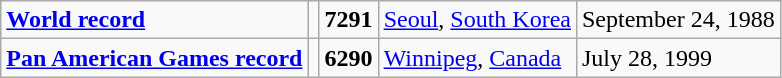<table class="wikitable">
<tr>
<td><strong><a href='#'>World record</a></strong></td>
<td></td>
<td><strong>7291</strong></td>
<td><a href='#'>Seoul</a>, <a href='#'>South Korea</a></td>
<td>September 24, 1988</td>
</tr>
<tr>
<td><strong><a href='#'>Pan American Games record</a></strong></td>
<td></td>
<td><strong>6290</strong></td>
<td><a href='#'>Winnipeg</a>, <a href='#'>Canada</a></td>
<td>July 28, 1999</td>
</tr>
</table>
